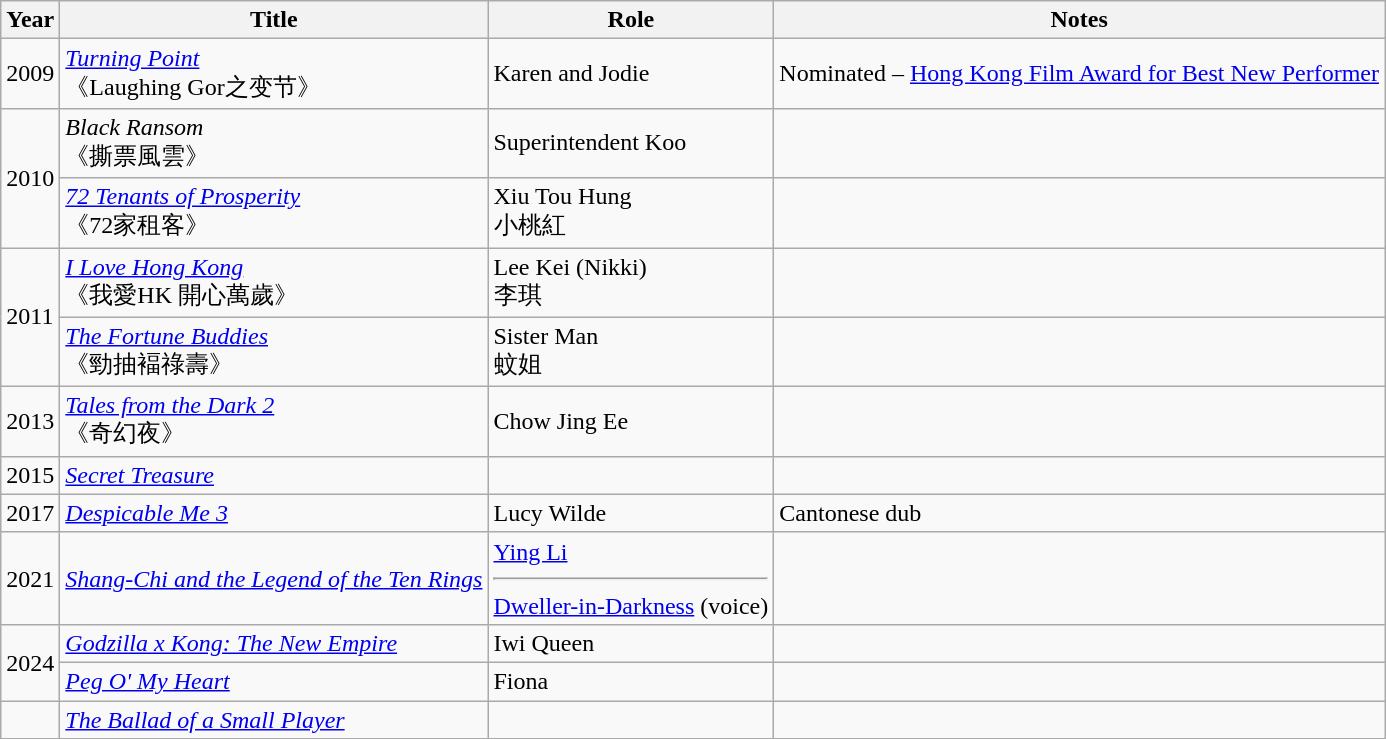<table class="wikitable">
<tr>
<th>Year</th>
<th>Title</th>
<th>Role</th>
<th>Notes</th>
</tr>
<tr>
<td>2009</td>
<td><em><a href='#'>Turning Point</a></em> <br>《Laughing Gor之变节》</td>
<td>Karen and Jodie</td>
<td>Nominated – <a href='#'>Hong Kong Film Award for Best New Performer</a></td>
</tr>
<tr>
<td rowspan="2">2010</td>
<td><em>Black Ransom</em><br>《撕票風雲》</td>
<td>Superintendent Koo</td>
<td></td>
</tr>
<tr>
<td><em><a href='#'>72 Tenants of Prosperity</a></em> <br>《72家租客》</td>
<td>Xiu Tou Hung <br>小桃紅</td>
<td></td>
</tr>
<tr>
<td rowspan=2>2011</td>
<td><em><a href='#'>I Love Hong Kong</a></em> <br>《我愛HK 開心萬歲》</td>
<td>Lee Kei (Nikki) <br>李琪</td>
<td></td>
</tr>
<tr>
<td><em><a href='#'>The Fortune Buddies</a></em><br>《勁抽褔祿壽》</td>
<td>Sister Man<br>蚊姐</td>
<td></td>
</tr>
<tr>
<td>2013</td>
<td><em><a href='#'>Tales from the Dark 2</a></em><br>《奇幻夜》</td>
<td>Chow Jing Ee</td>
<td></td>
</tr>
<tr>
<td>2015</td>
<td><em><a href='#'>Secret Treasure</a></em></td>
<td></td>
<td></td>
</tr>
<tr>
<td>2017</td>
<td><em><a href='#'>Despicable Me 3</a></em></td>
<td>Lucy Wilde</td>
<td>Cantonese dub</td>
</tr>
<tr>
<td>2021</td>
<td><em><a href='#'>Shang-Chi and the Legend of the Ten Rings</a></em></td>
<td><a href='#'>Ying Li</a><hr><a href='#'>Dweller-in-Darkness</a> (voice)</td>
<td></td>
</tr>
<tr>
<td rowspan="2">2024</td>
<td><em><a href='#'>Godzilla x Kong: The New Empire</a></em></td>
<td>Iwi Queen</td>
<td></td>
</tr>
<tr>
<td><em><a href='#'>Peg O' My Heart</a></em></td>
<td>Fiona</td>
<td></td>
</tr>
<tr>
<td></td>
<td><em><a href='#'>The Ballad of a Small Player</a></em></td>
<td></td>
<td></td>
</tr>
</table>
